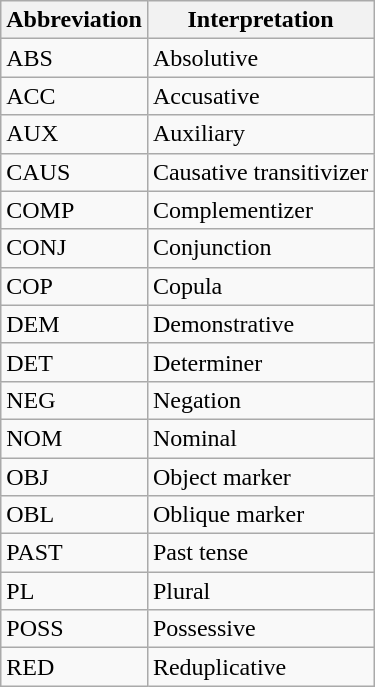<table class="wikitable">
<tr>
<th>Abbreviation</th>
<th>Interpretation</th>
</tr>
<tr>
<td>ABS</td>
<td>Absolutive</td>
</tr>
<tr>
<td>ACC</td>
<td>Accusative</td>
</tr>
<tr>
<td>AUX</td>
<td>Auxiliary</td>
</tr>
<tr>
<td>CAUS</td>
<td>Causative transitivizer</td>
</tr>
<tr>
<td>COMP</td>
<td>Complementizer</td>
</tr>
<tr>
<td>CONJ</td>
<td>Conjunction</td>
</tr>
<tr>
<td>COP</td>
<td>Copula</td>
</tr>
<tr>
<td>DEM</td>
<td>Demonstrative</td>
</tr>
<tr>
<td>DET</td>
<td>Determiner</td>
</tr>
<tr>
<td>NEG</td>
<td>Negation</td>
</tr>
<tr>
<td>NOM</td>
<td>Nominal</td>
</tr>
<tr>
<td>OBJ</td>
<td>Object marker</td>
</tr>
<tr>
<td>OBL</td>
<td>Oblique marker</td>
</tr>
<tr>
<td>PAST</td>
<td>Past tense</td>
</tr>
<tr>
<td>PL</td>
<td>Plural</td>
</tr>
<tr>
<td>POSS</td>
<td>Possessive</td>
</tr>
<tr>
<td>RED</td>
<td>Reduplicative</td>
</tr>
</table>
